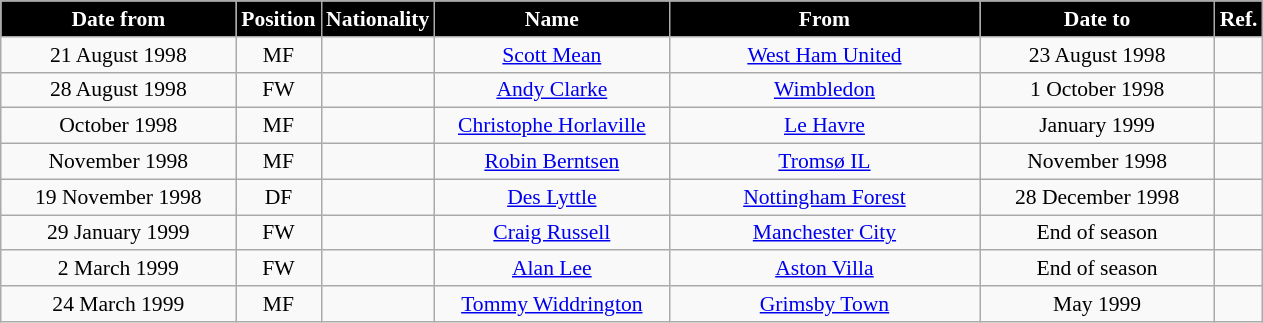<table class="wikitable" style="text-align:center; font-size:90%; ">
<tr>
<th style="background:#000000; color:white; width:150px;">Date from</th>
<th style="background:#000000; color:white; width:50px;">Position</th>
<th style="background:#000000; color:white; width:50px;">Nationality</th>
<th style="background:#000000; color:white; width:150px;">Name</th>
<th style="background:#000000; color:white; width:200px;">From</th>
<th style="background:#000000; color:white; width:150px;">Date to</th>
<th style="background:#000000; color:white; width:25px;">Ref.</th>
</tr>
<tr>
<td>21 August 1998</td>
<td>MF</td>
<td></td>
<td><a href='#'>Scott Mean</a></td>
<td><a href='#'>West Ham United</a></td>
<td>23 August 1998</td>
<td></td>
</tr>
<tr>
<td>28 August 1998</td>
<td>FW</td>
<td></td>
<td><a href='#'>Andy Clarke</a></td>
<td><a href='#'>Wimbledon</a></td>
<td>1 October 1998</td>
<td></td>
</tr>
<tr>
<td>October 1998</td>
<td>MF</td>
<td></td>
<td><a href='#'>Christophe Horlaville</a></td>
<td> <a href='#'>Le Havre</a></td>
<td>January 1999</td>
<td></td>
</tr>
<tr>
<td>November 1998</td>
<td>MF</td>
<td></td>
<td><a href='#'>Robin Berntsen</a></td>
<td> <a href='#'>Tromsø IL</a></td>
<td>November 1998</td>
<td></td>
</tr>
<tr>
<td>19 November 1998</td>
<td>DF</td>
<td></td>
<td><a href='#'>Des Lyttle</a></td>
<td><a href='#'>Nottingham Forest</a></td>
<td>28 December 1998</td>
<td></td>
</tr>
<tr>
<td>29 January 1999</td>
<td>FW</td>
<td></td>
<td><a href='#'>Craig Russell</a></td>
<td><a href='#'>Manchester City</a></td>
<td>End of season</td>
<td></td>
</tr>
<tr>
<td>2 March 1999</td>
<td>FW</td>
<td></td>
<td><a href='#'>Alan Lee</a></td>
<td><a href='#'>Aston Villa</a></td>
<td>End of season</td>
<td></td>
</tr>
<tr>
<td>24 March 1999</td>
<td>MF</td>
<td></td>
<td><a href='#'>Tommy Widdrington</a></td>
<td><a href='#'>Grimsby Town</a></td>
<td>May 1999</td>
<td></td>
</tr>
</table>
